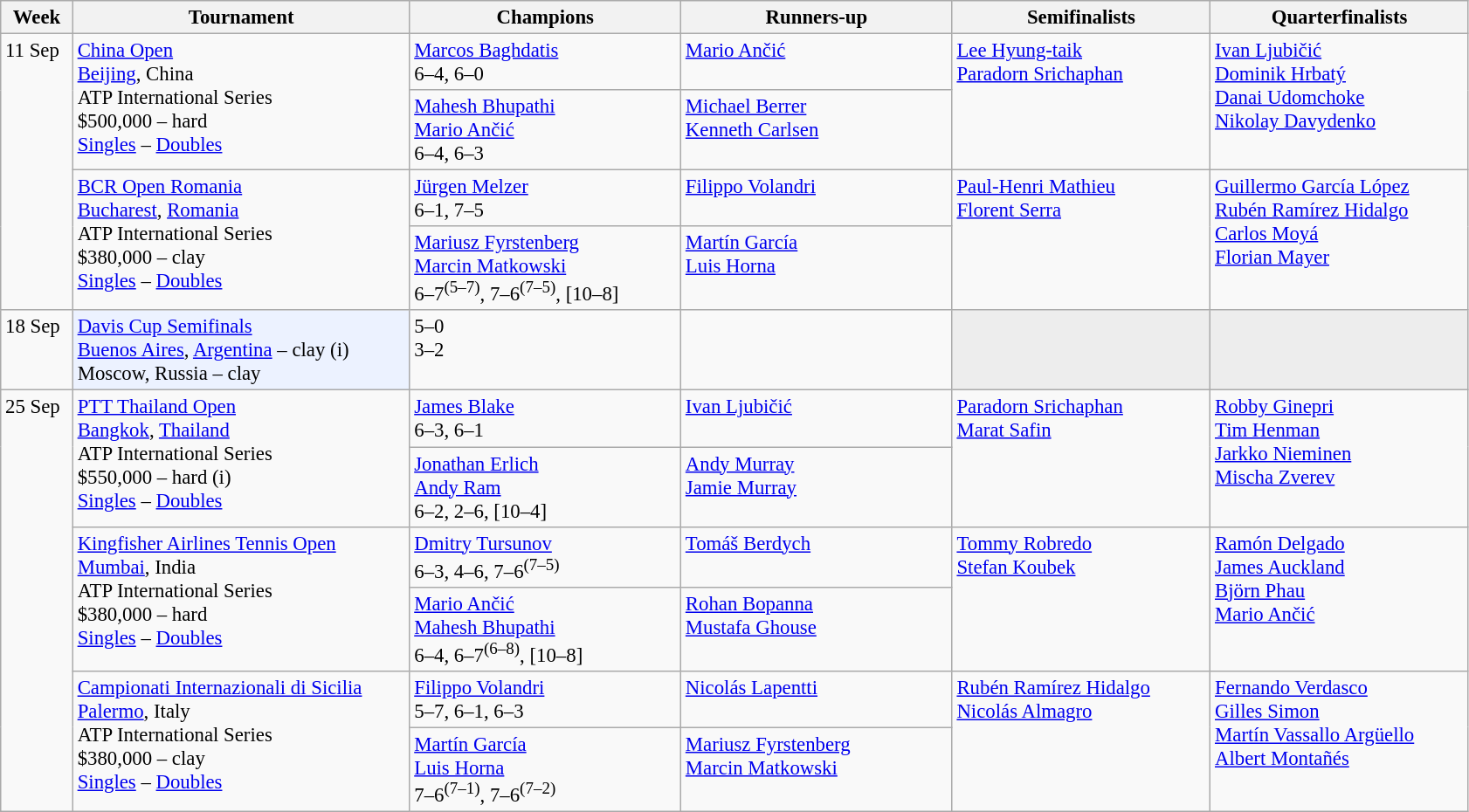<table class=wikitable style=font-size:95%>
<tr>
<th style="width:48px;">Week</th>
<th style="width:250px;">Tournament</th>
<th style="width:200px;">Champions</th>
<th style="width:200px;">Runners-up</th>
<th style="width:190px;">Semifinalists</th>
<th style="width:190px;">Quarterfinalists</th>
</tr>
<tr valign=top>
<td rowspan=4>11 Sep</td>
<td rowspan=2><a href='#'>China Open</a><br> <a href='#'>Beijing</a>, China<br>ATP International Series<br>$500,000 – hard <br><a href='#'>Singles</a> – <a href='#'>Doubles</a></td>
<td> <a href='#'>Marcos Baghdatis</a><br> 6–4, 6–0</td>
<td> <a href='#'>Mario Ančić</a></td>
<td rowspan=2> <a href='#'>Lee Hyung-taik</a><br> <a href='#'>Paradorn Srichaphan</a></td>
<td rowspan=2> <a href='#'>Ivan Ljubičić</a><br> <a href='#'>Dominik Hrbatý</a><br> <a href='#'>Danai Udomchoke</a><br> <a href='#'>Nikolay Davydenko</a></td>
</tr>
<tr valign=top>
<td> <a href='#'>Mahesh Bhupathi</a><br> <a href='#'>Mario Ančić</a>  <br>6–4, 6–3</td>
<td> <a href='#'>Michael Berrer</a><br> <a href='#'>Kenneth Carlsen</a></td>
</tr>
<tr valign=top>
<td rowspan=2><a href='#'>BCR Open Romania</a><br> <a href='#'>Bucharest</a>, <a href='#'>Romania</a><br>ATP International Series<br>$380,000 – clay <br><a href='#'>Singles</a> – <a href='#'>Doubles</a></td>
<td> <a href='#'>Jürgen Melzer</a><br>6–1, 7–5</td>
<td> <a href='#'>Filippo Volandri</a></td>
<td rowspan=2> <a href='#'>Paul-Henri Mathieu</a><br> <a href='#'>Florent Serra</a></td>
<td rowspan=2> <a href='#'>Guillermo García López</a><br> <a href='#'>Rubén Ramírez Hidalgo</a><br> <a href='#'>Carlos Moyá</a><br> <a href='#'>Florian Mayer</a></td>
</tr>
<tr valign=top>
<td> <a href='#'>Mariusz Fyrstenberg</a><br> <a href='#'>Marcin Matkowski</a> <br> 6–7<sup>(5–7)</sup>, 7–6<sup>(7–5)</sup>, [10–8]</td>
<td> <a href='#'>Martín García</a><br> <a href='#'>Luis Horna</a></td>
</tr>
<tr valign=top>
<td rowspan=1>18 Sep</td>
<td bgcolor=#ECF2FF rowspan=1><a href='#'>Davis Cup Semifinals</a><br> <a href='#'>Buenos Aires</a>, <a href='#'>Argentina</a> – clay (i)<br>  Moscow, Russia – clay</td>
<td> 5–0<br> 3–2</td>
<td><br></td>
<td bgcolor="#ededed"></td>
<td bgcolor="#ededed"></td>
</tr>
<tr valign=top>
<td rowspan=6>25 Sep</td>
<td rowspan=2><a href='#'>PTT Thailand Open</a><br> <a href='#'>Bangkok</a>, <a href='#'>Thailand</a><br>ATP International Series<br>$550,000 – hard (i) <br><a href='#'>Singles</a> – <a href='#'>Doubles</a></td>
<td> <a href='#'>James Blake</a><br> 6–3, 6–1</td>
<td> <a href='#'>Ivan Ljubičić</a></td>
<td rowspan=2> <a href='#'>Paradorn Srichaphan</a> <br> <a href='#'>Marat Safin</a></td>
<td rowspan=2> <a href='#'>Robby Ginepri</a><br> <a href='#'>Tim Henman</a><br> <a href='#'>Jarkko Nieminen</a><br> <a href='#'>Mischa Zverev</a></td>
</tr>
<tr valign=top>
<td> <a href='#'>Jonathan Erlich</a><br> <a href='#'>Andy Ram</a>  <br>6–2, 2–6, [10–4]</td>
<td> <a href='#'>Andy Murray</a><br> <a href='#'>Jamie Murray</a></td>
</tr>
<tr valign=top>
<td rowspan=2><a href='#'>Kingfisher Airlines Tennis Open</a><br> <a href='#'>Mumbai</a>, India<br>ATP International Series<br>$380,000 – hard <br><a href='#'>Singles</a> – <a href='#'>Doubles</a></td>
<td> <a href='#'>Dmitry Tursunov</a><br>6–3, 4–6, 7–6<sup>(7–5)</sup></td>
<td> <a href='#'>Tomáš Berdych</a></td>
<td rowspan=2> <a href='#'>Tommy Robredo</a><br> <a href='#'>Stefan Koubek</a></td>
<td rowspan=2> <a href='#'>Ramón Delgado</a><br> <a href='#'>James Auckland</a><br> <a href='#'>Björn Phau</a><br> <a href='#'>Mario Ančić</a></td>
</tr>
<tr valign=top>
<td> <a href='#'>Mario Ančić</a><br> <a href='#'>Mahesh Bhupathi</a><br>6–4, 6–7<sup>(6–8)</sup>, [10–8]</td>
<td> <a href='#'>Rohan Bopanna</a><br> <a href='#'>Mustafa Ghouse</a></td>
</tr>
<tr valign=top>
<td rowspan=2><a href='#'>Campionati Internazionali di Sicilia</a><br> <a href='#'>Palermo</a>, Italy<br>ATP International Series <br>$380,000 – clay <br><a href='#'>Singles</a> – <a href='#'>Doubles</a></td>
<td> <a href='#'>Filippo Volandri</a><br>5–7, 6–1, 6–3</td>
<td> <a href='#'>Nicolás Lapentti</a></td>
<td rowspan=2> <a href='#'>Rubén Ramírez Hidalgo</a><br> <a href='#'>Nicolás Almagro</a></td>
<td rowspan=2> <a href='#'>Fernando Verdasco</a> <br> <a href='#'>Gilles Simon</a><br> <a href='#'>Martín Vassallo Argüello</a><br> <a href='#'>Albert Montañés</a></td>
</tr>
<tr valign=top>
<td> <a href='#'>Martín García</a><br> <a href='#'>Luis Horna</a> <br> 7–6<sup>(7–1)</sup>, 7–6<sup>(7–2)</sup></td>
<td> <a href='#'>Mariusz Fyrstenberg</a><br> <a href='#'>Marcin Matkowski</a></td>
</tr>
</table>
